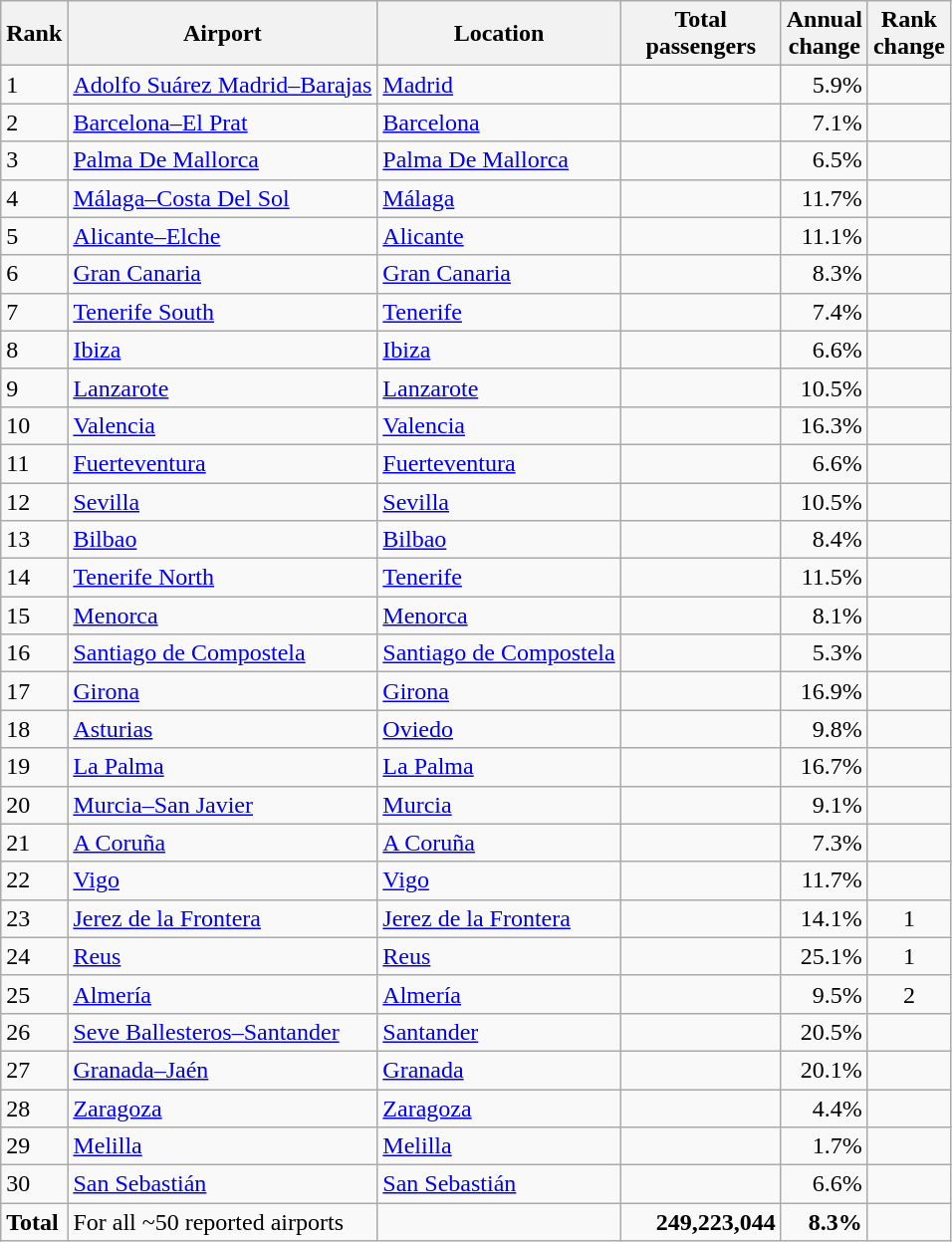<table class="wikitable">
<tr>
<th>Rank</th>
<th>Airport</th>
<th>Location</th>
<th style="width:100px">Total<br>passengers</th>
<th>Annual<br>change</th>
<th>Rank<br>change</th>
</tr>
<tr>
<td>1</td>
<td><a href='#'>Adolfo Suárez Madrid–Barajas</a></td>
<td><a href='#'>Madrid</a></td>
<td align="right"></td>
<td align="right">5.9%</td>
<td align="center"></td>
</tr>
<tr>
<td>2</td>
<td><a href='#'>Barcelona–El Prat</a></td>
<td><a href='#'>Barcelona</a></td>
<td align="right"></td>
<td align="right">7.1%</td>
<td align="center"></td>
</tr>
<tr>
<td>3</td>
<td><a href='#'>Palma De Mallorca</a></td>
<td><a href='#'>Palma De Mallorca</a></td>
<td align="right"></td>
<td align="right">6.5%</td>
<td align="center"></td>
</tr>
<tr>
<td>4</td>
<td><a href='#'>Málaga–Costa Del Sol</a></td>
<td><a href='#'>Málaga</a></td>
<td align="right"></td>
<td align="right">11.7%</td>
<td align="center"></td>
</tr>
<tr>
<td>5</td>
<td><a href='#'>Alicante–Elche</a></td>
<td><a href='#'>Alicante</a></td>
<td align="right"></td>
<td align="right">11.1%</td>
<td align="center"></td>
</tr>
<tr>
<td>6</td>
<td><a href='#'>Gran Canaria</a></td>
<td><a href='#'>Gran Canaria</a></td>
<td align="right"></td>
<td align="right">8.3%</td>
<td align="center"></td>
</tr>
<tr>
<td>7</td>
<td><a href='#'>Tenerife South</a></td>
<td><a href='#'>Tenerife</a></td>
<td align="right"></td>
<td align="right">7.4%</td>
<td align="center"></td>
</tr>
<tr>
<td>8</td>
<td><a href='#'>Ibiza</a></td>
<td><a href='#'>Ibiza</a></td>
<td align="right"></td>
<td align="right">6.6%</td>
<td align="center"></td>
</tr>
<tr>
<td>9</td>
<td><a href='#'>Lanzarote</a></td>
<td><a href='#'>Lanzarote</a></td>
<td align="right"></td>
<td align="right">10.5%</td>
<td align="center"></td>
</tr>
<tr>
<td>10</td>
<td><a href='#'>Valencia</a></td>
<td><a href='#'>Valencia</a></td>
<td align="right"></td>
<td align="right">16.3%</td>
<td align="center"></td>
</tr>
<tr>
<td>11</td>
<td><a href='#'>Fuerteventura</a></td>
<td><a href='#'>Fuerteventura</a></td>
<td align="right"></td>
<td align="right">6.6%</td>
<td align="center"></td>
</tr>
<tr>
<td>12</td>
<td><a href='#'>Sevilla</a></td>
<td><a href='#'>Sevilla</a></td>
<td align="right"></td>
<td align="right">10.5%</td>
<td align="center"></td>
</tr>
<tr>
<td>13</td>
<td><a href='#'>Bilbao</a></td>
<td><a href='#'>Bilbao</a></td>
<td align="right"></td>
<td align="right">8.4%</td>
<td align="center"></td>
</tr>
<tr>
<td>14</td>
<td><a href='#'>Tenerife North</a></td>
<td><a href='#'>Tenerife</a></td>
<td align="right"></td>
<td align="right">11.5%</td>
<td align="center"></td>
</tr>
<tr>
<td>15</td>
<td><a href='#'>Menorca</a></td>
<td><a href='#'>Menorca</a></td>
<td align="right"></td>
<td align="right">8.1%</td>
<td align="center"></td>
</tr>
<tr>
<td>16</td>
<td><a href='#'>Santiago de Compostela</a></td>
<td><a href='#'>Santiago de Compostela</a></td>
<td align="right"></td>
<td align="right">5.3%</td>
<td align="center"></td>
</tr>
<tr>
<td>17</td>
<td><a href='#'>Girona</a></td>
<td><a href='#'>Girona</a></td>
<td align="right"></td>
<td align="right">16.9%</td>
<td align="center"></td>
</tr>
<tr>
<td>18</td>
<td><a href='#'>Asturias</a></td>
<td><a href='#'>Oviedo</a></td>
<td align="right"></td>
<td align="right">9.8%</td>
<td align="center"></td>
</tr>
<tr>
<td>19</td>
<td><a href='#'>La Palma</a></td>
<td><a href='#'>La Palma</a></td>
<td align="right"></td>
<td align="right">16.7%</td>
<td align="center"></td>
</tr>
<tr>
<td>20</td>
<td><a href='#'>Murcia–San Javier</a></td>
<td><a href='#'>Murcia</a></td>
<td align="right"></td>
<td align="right">9.1%</td>
<td align="center"></td>
</tr>
<tr>
<td>21</td>
<td><a href='#'>A Coruña</a></td>
<td><a href='#'>A Coruña</a></td>
<td align="right"></td>
<td align="right">7.3%</td>
<td align="center"></td>
</tr>
<tr>
<td>22</td>
<td><a href='#'>Vigo</a></td>
<td><a href='#'>Vigo</a></td>
<td align="right"></td>
<td align="right">11.7%</td>
<td align="center"></td>
</tr>
<tr>
<td>23</td>
<td><a href='#'>Jerez de la Frontera</a></td>
<td><a href='#'>Jerez de la Frontera</a></td>
<td align="right"></td>
<td align="right">14.1%</td>
<td align="center"> 1</td>
</tr>
<tr>
<td>24</td>
<td><a href='#'>Reus</a></td>
<td><a href='#'>Reus</a></td>
<td align="right"></td>
<td align="right">25.1%</td>
<td align="center"> 1</td>
</tr>
<tr>
<td>25</td>
<td><a href='#'>Almería</a></td>
<td><a href='#'>Almería</a></td>
<td align="right"></td>
<td align="right">9.5%</td>
<td align="center"> 2</td>
</tr>
<tr>
<td>26</td>
<td><a href='#'>Seve Ballesteros–Santander</a></td>
<td><a href='#'>Santander</a></td>
<td align="right"></td>
<td align="right">20.5%</td>
<td align="center"></td>
</tr>
<tr>
<td>27</td>
<td><a href='#'>Granada–Jaén</a></td>
<td><a href='#'>Granada</a></td>
<td align="right"></td>
<td align="right">20.1%</td>
<td align="center"></td>
</tr>
<tr>
<td>28</td>
<td><a href='#'>Zaragoza</a></td>
<td><a href='#'>Zaragoza</a></td>
<td align="right"></td>
<td align="right">4.4%</td>
<td align="center"></td>
</tr>
<tr>
<td>29</td>
<td><a href='#'>Melilla</a></td>
<td><a href='#'>Melilla</a></td>
<td align="right"></td>
<td align="right">1.7%</td>
<td align="center"></td>
</tr>
<tr>
<td>30</td>
<td><a href='#'>San Sebastián</a></td>
<td><a href='#'>San Sebastián</a></td>
<td align="right"></td>
<td align="right">6.6%</td>
<td align="center"></td>
</tr>
<tr>
<td><strong>Total</strong></td>
<td>For all ~50 reported airports</td>
<td></td>
<td align="right"><strong>249,223,044</strong></td>
<td align="right"><strong>8.3%</strong></td>
<td></td>
</tr>
</table>
